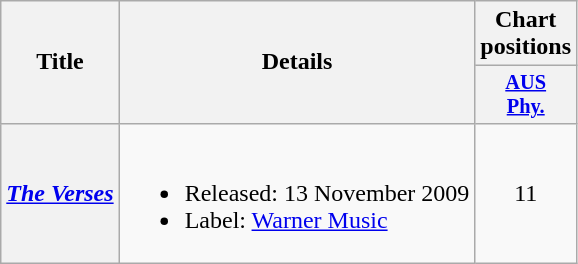<table class="wikitable plainrowheaders">
<tr>
<th rowspan="2">Title</th>
<th rowspan="2">Details</th>
<th colspan="1">Chart positions</th>
</tr>
<tr>
<th style="width:3em;font-size:85%"><a href='#'>AUS<br>Phy.</a><br></th>
</tr>
<tr>
<th scope="row"><em><a href='#'>The Verses</a></em></th>
<td><br><ul><li>Released: 13 November 2009</li><li>Label: <a href='#'>Warner Music</a></li></ul></td>
<td align="center">11</td>
</tr>
</table>
